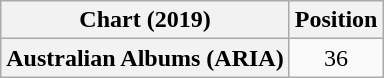<table class="wikitable plainrowheaders" style="text-align:center">
<tr>
<th scope="col">Chart (2019)</th>
<th scope="col">Position</th>
</tr>
<tr>
<th scope="row">Australian Albums (ARIA)</th>
<td>36</td>
</tr>
</table>
